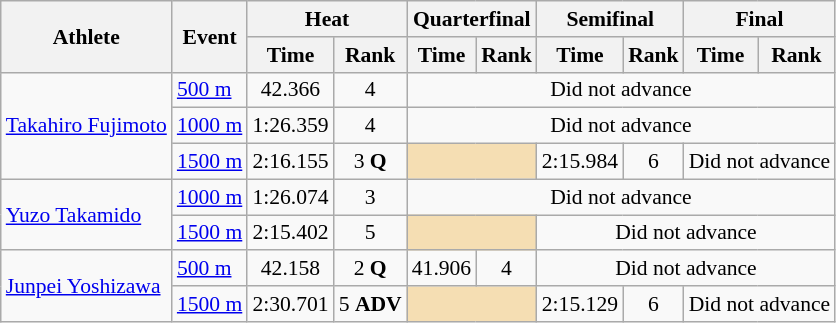<table class="wikitable" style="font-size:90%">
<tr>
<th rowspan="2">Athlete</th>
<th rowspan="2">Event</th>
<th colspan="2">Heat</th>
<th colspan="2">Quarterfinal</th>
<th colspan="2">Semifinal</th>
<th colspan="2">Final</th>
</tr>
<tr>
<th>Time</th>
<th>Rank</th>
<th>Time</th>
<th>Rank</th>
<th>Time</th>
<th>Rank</th>
<th>Time</th>
<th>Rank</th>
</tr>
<tr>
<td rowspan=3><a href='#'>Takahiro Fujimoto</a></td>
<td><a href='#'>500 m</a></td>
<td align=center>42.366</td>
<td align=center>4</td>
<td align=center colspan=6>Did not advance</td>
</tr>
<tr>
<td><a href='#'>1000 m</a></td>
<td align=center>1:26.359</td>
<td align=center>4</td>
<td align=center colspan=6>Did not advance</td>
</tr>
<tr>
<td><a href='#'>1500 m</a></td>
<td align=center>2:16.155</td>
<td align=center>3 <strong>Q</strong></td>
<td align=center colspan=2 bgcolor=wheat></td>
<td align=center>2:15.984</td>
<td align=center>6</td>
<td align=center colspan=2>Did not advance</td>
</tr>
<tr>
<td rowspan=2><a href='#'>Yuzo Takamido</a></td>
<td><a href='#'>1000 m</a></td>
<td align=center>1:26.074</td>
<td align=center>3</td>
<td align=center colspan=6>Did not advance</td>
</tr>
<tr>
<td><a href='#'>1500 m</a></td>
<td align=center>2:15.402</td>
<td align=center>5</td>
<td align=center colspan=2 bgcolor=wheat></td>
<td align=center colspan=4>Did not advance</td>
</tr>
<tr>
<td rowspan=2><a href='#'>Junpei Yoshizawa</a></td>
<td><a href='#'>500 m</a></td>
<td align=center>42.158</td>
<td align=center>2 <strong>Q</strong></td>
<td align=center>41.906</td>
<td align=center>4</td>
<td align=center colspan=4>Did not advance</td>
</tr>
<tr>
<td><a href='#'>1500 m</a></td>
<td align=center>2:30.701</td>
<td align=center>5 <strong>ADV</strong></td>
<td align=center colspan=2 bgcolor=wheat></td>
<td align=center>2:15.129</td>
<td align=center>6</td>
<td align=center colspan=2>Did not advance</td>
</tr>
</table>
